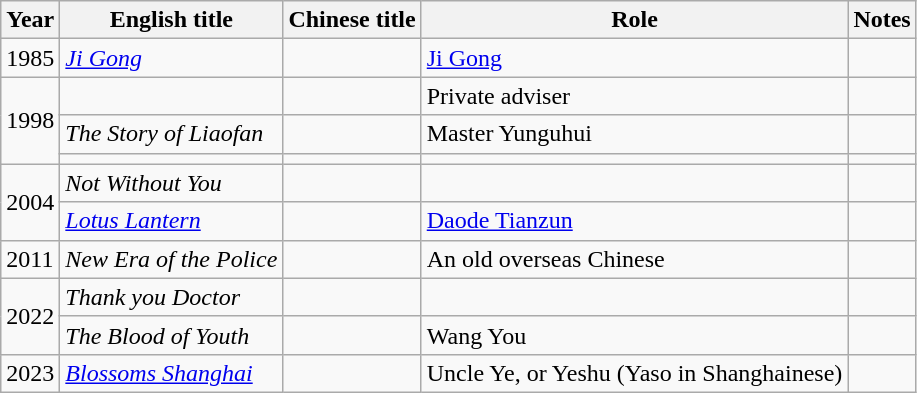<table class="wikitable">
<tr>
<th>Year</th>
<th>English title</th>
<th>Chinese title</th>
<th>Role</th>
<th>Notes</th>
</tr>
<tr>
<td>1985</td>
<td><em><a href='#'>Ji Gong</a></em></td>
<td></td>
<td><a href='#'>Ji Gong</a></td>
<td></td>
</tr>
<tr>
<td rowspan="3">1998</td>
<td></td>
<td></td>
<td>Private adviser</td>
<td></td>
</tr>
<tr>
<td><em>The Story of Liaofan</em></td>
<td></td>
<td>Master Yunguhui</td>
<td></td>
</tr>
<tr>
<td></td>
<td></td>
<td></td>
<td></td>
</tr>
<tr>
<td rowspan="2">2004</td>
<td><em>Not Without You</em></td>
<td></td>
<td></td>
<td></td>
</tr>
<tr>
<td><em><a href='#'>Lotus Lantern</a></em></td>
<td></td>
<td><a href='#'>Daode Tianzun</a></td>
<td></td>
</tr>
<tr>
<td>2011</td>
<td><em>New Era of the Police </em></td>
<td></td>
<td>An old overseas Chinese</td>
</tr>
<tr>
<td rowspan="2">2022</td>
<td><em>Thank you Doctor</em></td>
<td></td>
<td></td>
<td></td>
</tr>
<tr>
<td><em>The Blood of Youth</em></td>
<td></td>
<td>Wang You</td>
<td></td>
</tr>
<tr>
<td>2023</td>
<td><em><a href='#'>Blossoms Shanghai</a></em></td>
<td></td>
<td>Uncle Ye, or Yeshu (Yaso in Shanghainese)</td>
</tr>
</table>
